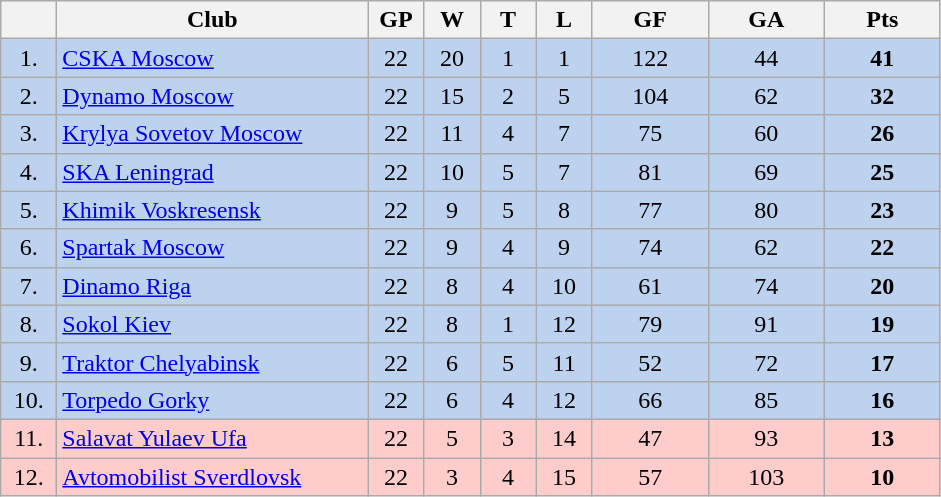<table class="wikitable">
<tr>
<th width="30"></th>
<th width="200">Club</th>
<th width="30">GP</th>
<th width="30">W</th>
<th width="30">T</th>
<th width="30">L</th>
<th width="70">GF</th>
<th width="70">GA</th>
<th width="70">Pts</th>
</tr>
<tr bgcolor="#BCD2EE" align="center">
<td>1.</td>
<td align="left"><a href='#'>CSKA Moscow</a></td>
<td>22</td>
<td>20</td>
<td>1</td>
<td>1</td>
<td>122</td>
<td>44</td>
<td><strong>41</strong></td>
</tr>
<tr bgcolor="#BCD2EE" align="center">
<td>2.</td>
<td align="left"><a href='#'>Dynamo Moscow</a></td>
<td>22</td>
<td>15</td>
<td>2</td>
<td>5</td>
<td>104</td>
<td>62</td>
<td><strong>32</strong></td>
</tr>
<tr bgcolor="#BCD2EE" align="center">
<td>3.</td>
<td align="left"><a href='#'>Krylya Sovetov Moscow</a></td>
<td>22</td>
<td>11</td>
<td>4</td>
<td>7</td>
<td>75</td>
<td>60</td>
<td><strong>26</strong></td>
</tr>
<tr bgcolor="#BCD2EE" align="center">
<td>4.</td>
<td align="left"><a href='#'>SKA Leningrad</a></td>
<td>22</td>
<td>10</td>
<td>5</td>
<td>7</td>
<td>81</td>
<td>69</td>
<td><strong>25</strong></td>
</tr>
<tr bgcolor="#BCD2EE" align="center">
<td>5.</td>
<td align="left"><a href='#'>Khimik Voskresensk</a></td>
<td>22</td>
<td>9</td>
<td>5</td>
<td>8</td>
<td>77</td>
<td>80</td>
<td><strong>23</strong></td>
</tr>
<tr bgcolor="#BCD2EE" align="center">
<td>6.</td>
<td align="left"><a href='#'>Spartak Moscow</a></td>
<td>22</td>
<td>9</td>
<td>4</td>
<td>9</td>
<td>74</td>
<td>62</td>
<td><strong>22</strong></td>
</tr>
<tr bgcolor="#BCD2EE" align="center">
<td>7.</td>
<td align="left"><a href='#'>Dinamo Riga</a></td>
<td>22</td>
<td>8</td>
<td>4</td>
<td>10</td>
<td>61</td>
<td>74</td>
<td><strong>20</strong></td>
</tr>
<tr bgcolor="#BCD2EE" align="center">
<td>8.</td>
<td align="left"><a href='#'>Sokol Kiev</a></td>
<td>22</td>
<td>8</td>
<td>1</td>
<td>12</td>
<td>79</td>
<td>91</td>
<td><strong>19</strong></td>
</tr>
<tr bgcolor="#BCD2EE" align="center">
<td>9.</td>
<td align="left"><a href='#'>Traktor Chelyabinsk</a></td>
<td>22</td>
<td>6</td>
<td>5</td>
<td>11</td>
<td>52</td>
<td>72</td>
<td><strong>17</strong></td>
</tr>
<tr bgcolor="#BCD2EE" align="center">
<td>10.</td>
<td align="left"><a href='#'>Torpedo Gorky</a></td>
<td>22</td>
<td>6</td>
<td>4</td>
<td>12</td>
<td>66</td>
<td>85</td>
<td><strong>16</strong></td>
</tr>
<tr bgcolor="#FFCCCC" align="center">
<td>11.</td>
<td align="left"><a href='#'>Salavat Yulaev Ufa</a></td>
<td>22</td>
<td>5</td>
<td>3</td>
<td>14</td>
<td>47</td>
<td>93</td>
<td><strong>13</strong></td>
</tr>
<tr bgcolor="#FFCCCC" align="center">
<td>12.</td>
<td align="left"><a href='#'>Avtomobilist Sverdlovsk</a></td>
<td>22</td>
<td>3</td>
<td>4</td>
<td>15</td>
<td>57</td>
<td>103</td>
<td><strong>10</strong></td>
</tr>
</table>
